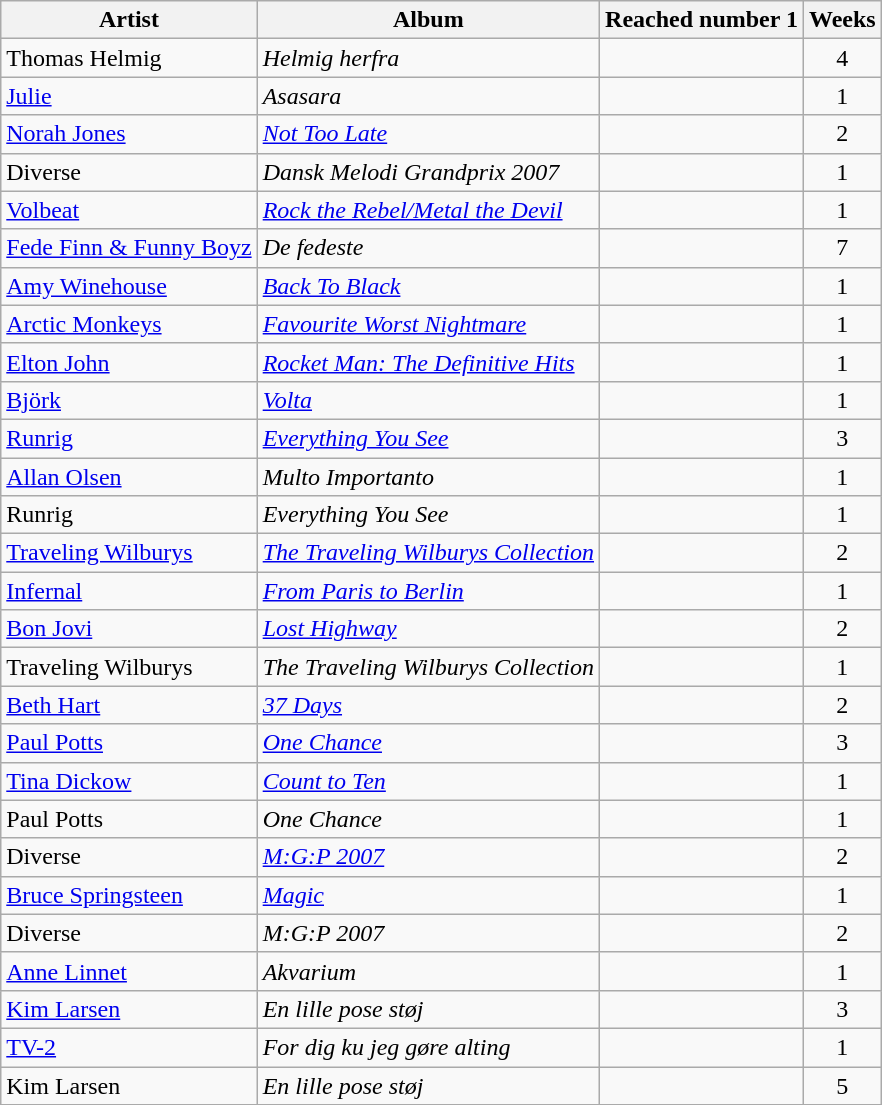<table class="sortable wikitable">
<tr>
<th>Artist</th>
<th>Album</th>
<th>Reached number 1</th>
<th>Weeks</th>
</tr>
<tr>
<td>Thomas Helmig</td>
<td><em>Helmig herfra</em></td>
<td></td>
<td style="text-align:center;">4</td>
</tr>
<tr>
<td><a href='#'>Julie</a></td>
<td><em>Asasara</em></td>
<td></td>
<td style="text-align:center;">1</td>
</tr>
<tr>
<td><a href='#'>Norah Jones</a></td>
<td><em><a href='#'>Not Too Late</a></em></td>
<td></td>
<td style="text-align:center;">2</td>
</tr>
<tr>
<td>Diverse</td>
<td><em>Dansk Melodi Grandprix 2007</em></td>
<td></td>
<td style="text-align:center;">1</td>
</tr>
<tr>
<td><a href='#'>Volbeat</a></td>
<td><em><a href='#'>Rock the Rebel/Metal the Devil</a></em></td>
<td></td>
<td style="text-align:center;">1</td>
</tr>
<tr>
<td><a href='#'>Fede Finn & Funny Boyz</a></td>
<td><em>De fedeste</em></td>
<td></td>
<td style="text-align:center;">7</td>
</tr>
<tr>
<td><a href='#'>Amy Winehouse</a></td>
<td><em><a href='#'>Back To Black</a></em></td>
<td></td>
<td style="text-align:center;">1</td>
</tr>
<tr>
<td><a href='#'>Arctic Monkeys</a></td>
<td><em><a href='#'>Favourite Worst Nightmare</a></em></td>
<td></td>
<td style="text-align:center;">1</td>
</tr>
<tr>
<td><a href='#'>Elton John</a></td>
<td><em><a href='#'>Rocket Man: The Definitive Hits</a></em></td>
<td></td>
<td style="text-align:center;">1</td>
</tr>
<tr>
<td><a href='#'>Björk</a></td>
<td><em><a href='#'>Volta</a></em></td>
<td></td>
<td style="text-align:center;">1</td>
</tr>
<tr>
<td><a href='#'>Runrig</a></td>
<td><em><a href='#'>Everything You See</a></em></td>
<td></td>
<td style="text-align:center;">3</td>
</tr>
<tr>
<td><a href='#'>Allan Olsen</a></td>
<td><em>Multo Importanto</em></td>
<td></td>
<td style="text-align:center;">1</td>
</tr>
<tr>
<td>Runrig</td>
<td><em>Everything You See</em></td>
<td></td>
<td style="text-align:center;">1</td>
</tr>
<tr>
<td><a href='#'>Traveling Wilburys</a></td>
<td><em><a href='#'>The Traveling Wilburys Collection</a></em></td>
<td></td>
<td style="text-align:center;">2</td>
</tr>
<tr>
<td><a href='#'>Infernal</a></td>
<td><em><a href='#'>From Paris to Berlin</a></em></td>
<td></td>
<td style="text-align:center;">1</td>
</tr>
<tr>
<td><a href='#'>Bon Jovi</a></td>
<td><em><a href='#'>Lost Highway</a></em></td>
<td></td>
<td style="text-align:center;">2</td>
</tr>
<tr>
<td>Traveling Wilburys</td>
<td><em>The Traveling Wilburys Collection</em></td>
<td></td>
<td style="text-align:center;">1</td>
</tr>
<tr>
<td><a href='#'>Beth Hart</a></td>
<td><em><a href='#'>37 Days</a></em></td>
<td></td>
<td style="text-align:center;">2</td>
</tr>
<tr>
<td><a href='#'>Paul Potts</a></td>
<td><em><a href='#'>One Chance</a></em></td>
<td></td>
<td style="text-align:center;">3</td>
</tr>
<tr>
<td><a href='#'>Tina Dickow</a></td>
<td><em><a href='#'>Count to Ten</a></em></td>
<td></td>
<td style="text-align:center;">1</td>
</tr>
<tr>
<td>Paul Potts</td>
<td><em>One Chance</em></td>
<td></td>
<td style="text-align:center;">1</td>
</tr>
<tr>
<td>Diverse</td>
<td><em><a href='#'>M:G:P 2007</a></em></td>
<td></td>
<td style="text-align:center;">2</td>
</tr>
<tr>
<td><a href='#'>Bruce Springsteen</a></td>
<td><em><a href='#'>Magic</a></em></td>
<td></td>
<td style="text-align:center;">1</td>
</tr>
<tr>
<td>Diverse</td>
<td><em>M:G:P 2007</em></td>
<td></td>
<td style="text-align:center;">2</td>
</tr>
<tr>
<td><a href='#'>Anne Linnet</a></td>
<td><em>Akvarium</em></td>
<td></td>
<td style="text-align:center;">1</td>
</tr>
<tr>
<td><a href='#'>Kim Larsen</a></td>
<td><em>En lille pose støj</em></td>
<td></td>
<td style="text-align:center;">3</td>
</tr>
<tr>
<td><a href='#'>TV-2</a></td>
<td><em>For dig ku jeg gøre alting</em></td>
<td></td>
<td style="text-align:center;">1</td>
</tr>
<tr>
<td>Kim Larsen</td>
<td><em>En lille pose støj</em></td>
<td></td>
<td style="text-align:center;">5</td>
</tr>
</table>
